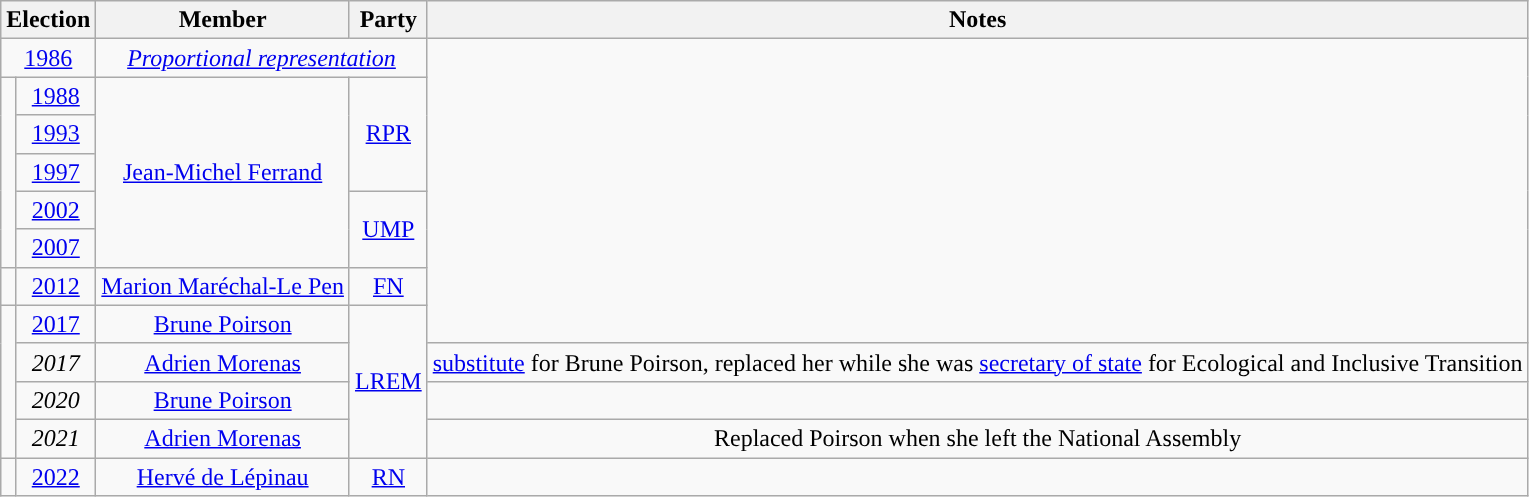<table class="wikitable" style="text-align:center;">
<tr>
<th colspan="2">Election</th>
<th>Member</th>
<th>Party</th>
<th>Notes</th>
</tr>
<tr>
<td colspan="2"><a href='#'>1986</a></td>
<td colspan="2"><em><a href='#'>Proportional representation</a></em></td>
</tr>
<tr>
<td rowspan="5" style="background-color:"></td>
<td><a href='#'>1988</a></td>
<td rowspan="5"><a href='#'>Jean-Michel Ferrand</a></td>
<td rowspan="3"><a href='#'>RPR</a></td>
</tr>
<tr>
<td><a href='#'>1993</a></td>
</tr>
<tr>
<td><a href='#'>1997</a></td>
</tr>
<tr>
<td><a href='#'>2002</a></td>
<td rowspan="2"><a href='#'>UMP</a></td>
</tr>
<tr>
<td><a href='#'>2007</a></td>
</tr>
<tr>
<td style="background-color:"></td>
<td><a href='#'>2012</a></td>
<td><a href='#'>Marion Maréchal-Le Pen</a></td>
<td><a href='#'>FN</a></td>
</tr>
<tr>
<td rowspan=4 style="background-color:"></td>
<td><a href='#'>2017</a></td>
<td><a href='#'>Brune Poirson</a></td>
<td rowspan=4><a href='#'>LREM</a></td>
</tr>
<tr>
<td><em>2017</em></td>
<td><a href='#'>Adrien Morenas</a></td>
<td><a href='#'>substitute</a> for Brune Poirson, replaced her while she was <a href='#'>secretary of state</a> for Ecological and Inclusive Transition</td>
</tr>
<tr>
<td><em>2020</em></td>
<td><a href='#'>Brune Poirson</a></td>
</tr>
<tr>
<td><em>2021</em></td>
<td><a href='#'>Adrien Morenas</a></td>
<td>Replaced Poirson when she left the National Assembly</td>
</tr>
<tr>
<td style="background-color:"></td>
<td><a href='#'>2022</a></td>
<td><a href='#'>Hervé de Lépinau</a></td>
<td><a href='#'>RN</a></td>
<td></td>
</tr>
</table>
